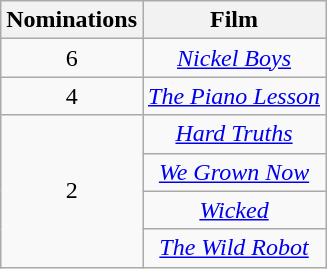<table class="wikitable" rowspan="2" style="text-align:center" background: #f6e39c;>
<tr>
<th scope="col" style="width:55px;">Nominations</th>
<th scope="col" style="text-align:center;">Film</th>
</tr>
<tr>
<td>6</td>
<td><em><a href='#'>Nickel Boys</a></em></td>
</tr>
<tr>
<td>4</td>
<td><em><a href='#'>The Piano Lesson</a></em></td>
</tr>
<tr>
<td rowspan=4>2</td>
<td><em><a href='#'>Hard Truths</a></em></td>
</tr>
<tr>
<td><em><a href='#'>We Grown Now</a></em></td>
</tr>
<tr>
<td><em><a href='#'>Wicked</a></em></td>
</tr>
<tr>
<td><em><a href='#'>The Wild Robot</a></em></td>
</tr>
</table>
